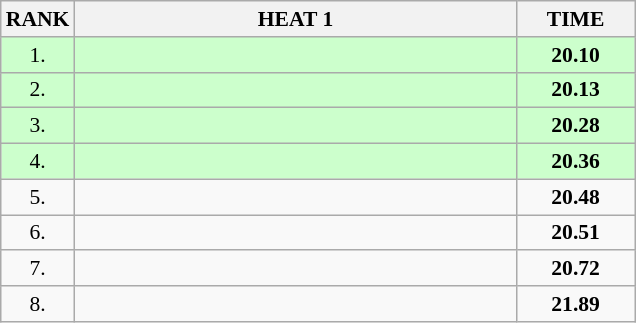<table class="wikitable" style="border-collapse: collapse; font-size: 90%;">
<tr>
<th>RANK</th>
<th style="width: 20em">HEAT 1</th>
<th style="width: 5em">TIME</th>
</tr>
<tr style="background:#ccffcc;">
<td align="center">1.</td>
<td></td>
<td align="center"><strong>20.10</strong></td>
</tr>
<tr style="background:#ccffcc;">
<td align="center">2.</td>
<td></td>
<td align="center"><strong>20.13</strong></td>
</tr>
<tr style="background:#ccffcc;">
<td align="center">3.</td>
<td></td>
<td align="center"><strong>20.28</strong></td>
</tr>
<tr style="background:#ccffcc;">
<td align="center">4.</td>
<td></td>
<td align="center"><strong>20.36</strong></td>
</tr>
<tr>
<td align="center">5.</td>
<td></td>
<td align="center"><strong>20.48</strong></td>
</tr>
<tr>
<td align="center">6.</td>
<td></td>
<td align="center"><strong>20.51</strong></td>
</tr>
<tr>
<td align="center">7.</td>
<td></td>
<td align="center"><strong>20.72</strong></td>
</tr>
<tr>
<td align="center">8.</td>
<td></td>
<td align="center"><strong>21.89</strong></td>
</tr>
</table>
